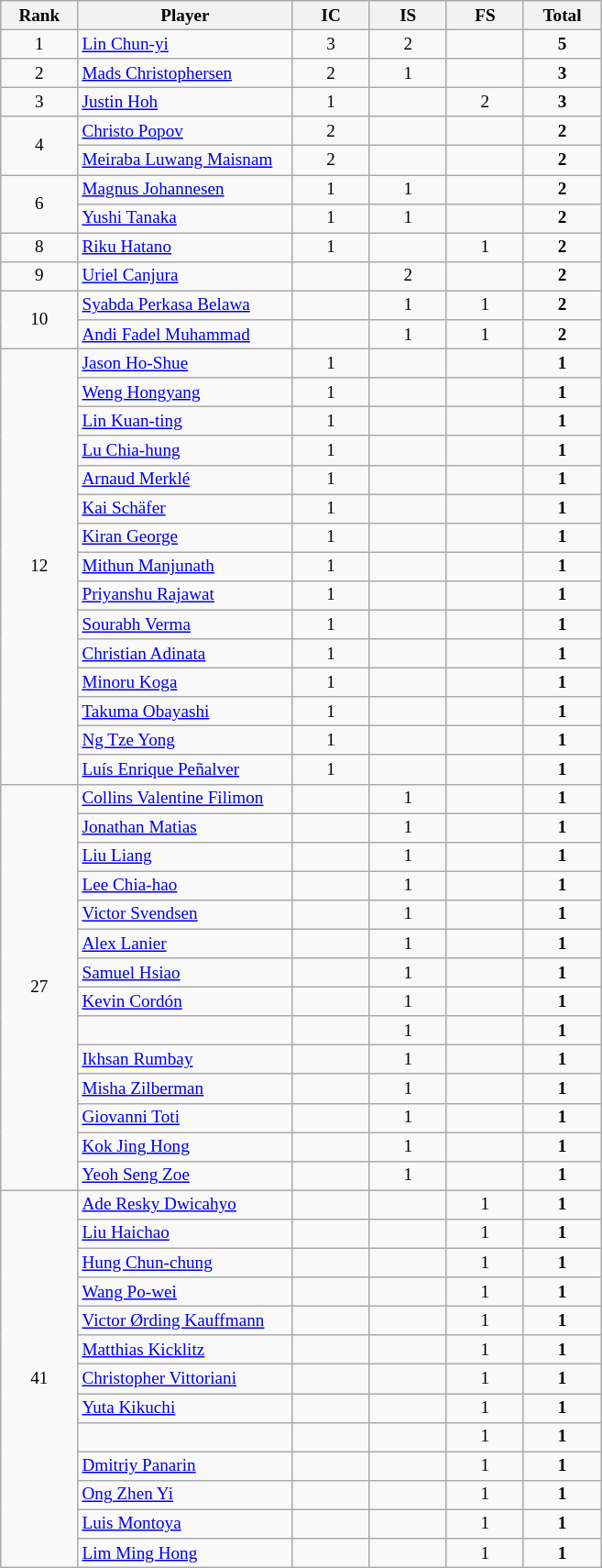<table class="wikitable" style="font-size:80%; text-align:center">
<tr>
<th width="50">Rank</th>
<th width="150">Player</th>
<th width="50">IC</th>
<th width="50">IS</th>
<th width="50">FS</th>
<th width="50">Total</th>
</tr>
<tr>
<td rowspan=1>1</td>
<td align="left"> <a href='#'>Lin Chun-yi</a></td>
<td>3</td>
<td>2</td>
<td></td>
<td><strong>5</strong></td>
</tr>
<tr>
<td>2</td>
<td align="left"> <a href='#'>Mads Christophersen</a></td>
<td>2</td>
<td>1</td>
<td></td>
<td><strong>3</strong></td>
</tr>
<tr>
<td>3</td>
<td align="left"> <a href='#'>Justin Hoh</a></td>
<td>1</td>
<td></td>
<td>2</td>
<td><strong>3</strong></td>
</tr>
<tr>
<td rowspan=2>4</td>
<td align="left"> <a href='#'>Christo Popov</a></td>
<td>2</td>
<td></td>
<td></td>
<td><strong>2</strong></td>
</tr>
<tr>
<td align="left"> <a href='#'>Meiraba Luwang Maisnam</a></td>
<td>2</td>
<td></td>
<td></td>
<td><strong>2</strong></td>
</tr>
<tr>
<td rowspan=2>6</td>
<td align="left"> <a href='#'>Magnus Johannesen</a></td>
<td>1</td>
<td>1</td>
<td></td>
<td><strong>2</strong></td>
</tr>
<tr>
<td align="left"> <a href='#'>Yushi Tanaka</a></td>
<td>1</td>
<td>1</td>
<td></td>
<td><strong>2</strong></td>
</tr>
<tr>
<td>8</td>
<td align="left"> <a href='#'>Riku Hatano</a></td>
<td>1</td>
<td></td>
<td>1</td>
<td><strong>2</strong></td>
</tr>
<tr>
<td>9</td>
<td align="left"> <a href='#'>Uriel Canjura</a></td>
<td></td>
<td>2</td>
<td></td>
<td><strong>2</strong></td>
</tr>
<tr>
<td rowspan=2>10</td>
<td align="left"> <a href='#'>Syabda Perkasa Belawa</a></td>
<td></td>
<td>1</td>
<td>1</td>
<td><strong>2</strong></td>
</tr>
<tr>
<td align="left"> <a href='#'>Andi Fadel Muhammad</a></td>
<td></td>
<td>1</td>
<td>1</td>
<td><strong>2</strong></td>
</tr>
<tr>
<td rowspan=15>12</td>
<td align="left"> <a href='#'>Jason Ho-Shue</a></td>
<td>1</td>
<td></td>
<td></td>
<td><strong>1</strong></td>
</tr>
<tr>
<td align="left"> <a href='#'>Weng Hongyang</a></td>
<td>1</td>
<td></td>
<td></td>
<td><strong>1</strong></td>
</tr>
<tr>
<td align="left"> <a href='#'>Lin Kuan-ting</a></td>
<td>1</td>
<td></td>
<td></td>
<td><strong>1</strong></td>
</tr>
<tr>
<td align="left"> <a href='#'>Lu Chia-hung</a></td>
<td>1</td>
<td></td>
<td></td>
<td><strong>1</strong></td>
</tr>
<tr>
<td align="left"> <a href='#'>Arnaud Merklé</a></td>
<td>1</td>
<td></td>
<td></td>
<td><strong>1</strong></td>
</tr>
<tr>
<td align="left"> <a href='#'>Kai Schäfer</a></td>
<td>1</td>
<td></td>
<td></td>
<td><strong>1</strong></td>
</tr>
<tr>
<td align="left"> <a href='#'>Kiran George</a></td>
<td>1</td>
<td></td>
<td></td>
<td><strong>1</strong></td>
</tr>
<tr>
<td align="left"> <a href='#'>Mithun Manjunath</a></td>
<td>1</td>
<td></td>
<td></td>
<td><strong>1</strong></td>
</tr>
<tr>
<td align="left"> <a href='#'>Priyanshu Rajawat</a></td>
<td>1</td>
<td></td>
<td></td>
<td><strong>1</strong></td>
</tr>
<tr>
<td align="left"> <a href='#'>Sourabh Verma</a></td>
<td>1</td>
<td></td>
<td></td>
<td><strong>1</strong></td>
</tr>
<tr>
<td align="left"> <a href='#'>Christian Adinata</a></td>
<td>1</td>
<td></td>
<td></td>
<td><strong>1</strong></td>
</tr>
<tr>
<td align="left"> <a href='#'>Minoru Koga</a></td>
<td>1</td>
<td></td>
<td></td>
<td><strong>1</strong></td>
</tr>
<tr>
<td align="left"> <a href='#'>Takuma Obayashi</a></td>
<td>1</td>
<td></td>
<td></td>
<td><strong>1</strong></td>
</tr>
<tr>
<td align="left"> <a href='#'>Ng Tze Yong</a></td>
<td>1</td>
<td></td>
<td></td>
<td><strong>1</strong></td>
</tr>
<tr>
<td align="left"> <a href='#'>Luís Enrique Peñalver</a></td>
<td>1</td>
<td></td>
<td></td>
<td><strong>1</strong></td>
</tr>
<tr>
<td rowspan=14>27</td>
<td align="left"> <a href='#'>Collins Valentine Filimon</a></td>
<td></td>
<td>1</td>
<td></td>
<td><strong>1</strong></td>
</tr>
<tr>
<td align="left"> <a href='#'>Jonathan Matias</a></td>
<td></td>
<td>1</td>
<td></td>
<td><strong>1</strong></td>
</tr>
<tr>
<td align="left"> <a href='#'>Liu Liang</a></td>
<td></td>
<td>1</td>
<td></td>
<td><strong>1</strong></td>
</tr>
<tr>
<td align="left"> <a href='#'>Lee Chia-hao</a></td>
<td></td>
<td>1</td>
<td></td>
<td><strong>1</strong></td>
</tr>
<tr>
<td align="left"> <a href='#'>Victor Svendsen</a></td>
<td></td>
<td>1</td>
<td></td>
<td><strong>1</strong></td>
</tr>
<tr>
<td align="left"> <a href='#'>Alex Lanier</a></td>
<td></td>
<td>1</td>
<td></td>
<td><strong>1</strong></td>
</tr>
<tr>
<td align="left"> <a href='#'>Samuel Hsiao</a></td>
<td></td>
<td>1</td>
<td></td>
<td><strong>1</strong></td>
</tr>
<tr>
<td align="left"> <a href='#'>Kevin Cordón</a></td>
<td></td>
<td>1</td>
<td></td>
<td><strong>1</strong></td>
</tr>
<tr>
<td align="left"></td>
<td></td>
<td>1</td>
<td></td>
<td><strong>1</strong></td>
</tr>
<tr>
<td align="left"> <a href='#'>Ikhsan Rumbay</a></td>
<td></td>
<td>1</td>
<td></td>
<td><strong>1</strong></td>
</tr>
<tr>
<td align="left"> <a href='#'>Misha Zilberman</a></td>
<td></td>
<td>1</td>
<td></td>
<td><strong>1</strong></td>
</tr>
<tr>
<td align="left"> <a href='#'>Giovanni Toti</a></td>
<td></td>
<td>1</td>
<td></td>
<td><strong>1</strong></td>
</tr>
<tr>
<td align="left"> <a href='#'>Kok Jing Hong</a></td>
<td></td>
<td>1</td>
<td></td>
<td><strong>1</strong></td>
</tr>
<tr>
<td align="left"> <a href='#'>Yeoh Seng Zoe</a></td>
<td></td>
<td>1</td>
<td></td>
<td><strong>1</strong></td>
</tr>
<tr>
<td rowspan=13>41</td>
<td align="left"> <a href='#'>Ade Resky Dwicahyo</a></td>
<td></td>
<td></td>
<td>1</td>
<td><strong>1</strong></td>
</tr>
<tr>
<td align="left"> <a href='#'>Liu Haichao</a></td>
<td></td>
<td></td>
<td>1</td>
<td><strong>1</strong></td>
</tr>
<tr>
<td align="left"> <a href='#'>Hung Chun-chung</a></td>
<td></td>
<td></td>
<td>1</td>
<td><strong>1</strong></td>
</tr>
<tr>
<td align="left"> <a href='#'>Wang Po-wei</a></td>
<td></td>
<td></td>
<td>1</td>
<td><strong>1</strong></td>
</tr>
<tr>
<td align="left"> <a href='#'>Victor Ørding Kauffmann</a></td>
<td></td>
<td></td>
<td>1</td>
<td><strong>1</strong></td>
</tr>
<tr>
<td align="left"> <a href='#'>Matthias Kicklitz</a></td>
<td></td>
<td></td>
<td>1</td>
<td><strong>1</strong></td>
</tr>
<tr>
<td align="left"> <a href='#'>Christopher Vittoriani</a></td>
<td></td>
<td></td>
<td>1</td>
<td><strong>1</strong></td>
</tr>
<tr>
<td align="left"> <a href='#'>Yuta Kikuchi</a></td>
<td></td>
<td></td>
<td>1</td>
<td><strong>1</strong></td>
</tr>
<tr>
<td align="left"></td>
<td></td>
<td></td>
<td>1</td>
<td><strong>1</strong></td>
</tr>
<tr>
<td align="left"> <a href='#'>Dmitriy Panarin</a></td>
<td></td>
<td></td>
<td>1</td>
<td><strong>1</strong></td>
</tr>
<tr>
<td align="left"> <a href='#'>Ong Zhen Yi</a></td>
<td></td>
<td></td>
<td>1</td>
<td><strong>1</strong></td>
</tr>
<tr>
<td align="left"> <a href='#'>Luis Montoya</a></td>
<td></td>
<td></td>
<td>1</td>
<td><strong>1</strong></td>
</tr>
<tr>
<td align="left"> <a href='#'>Lim Ming Hong</a></td>
<td></td>
<td></td>
<td>1</td>
<td><strong>1</strong></td>
</tr>
</table>
